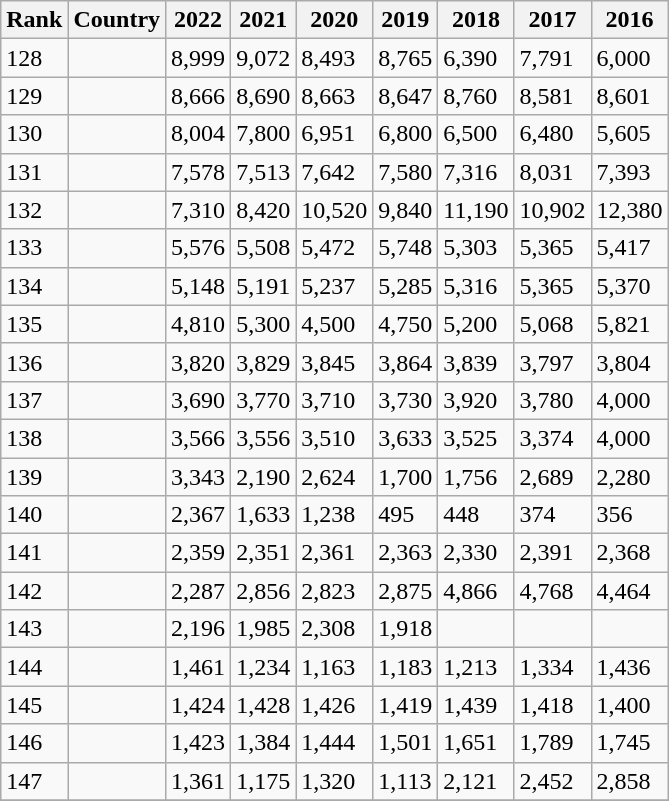<table class="wikitable sortable">
<tr>
<th>Rank</th>
<th>Country</th>
<th>2022</th>
<th>2021</th>
<th>2020</th>
<th>2019</th>
<th>2018</th>
<th>2017</th>
<th>2016</th>
</tr>
<tr>
<td>128</td>
<td></td>
<td align="left">8,999</td>
<td align="left">9,072</td>
<td align="left">8,493</td>
<td align="left">8,765</td>
<td align="left">6,390</td>
<td align="left">7,791</td>
<td align="left">6,000</td>
</tr>
<tr>
<td>129</td>
<td></td>
<td align="left">8,666</td>
<td align="left">8,690</td>
<td align="left">8,663</td>
<td align="left">8,647</td>
<td align="left">8,760</td>
<td align="left">8,581</td>
<td align="left">8,601</td>
</tr>
<tr>
<td>130</td>
<td></td>
<td align="left">8,004</td>
<td align="left">7,800</td>
<td align="left">6,951</td>
<td align="left">6,800</td>
<td align="left">6,500</td>
<td align="left">6,480</td>
<td align="left">5,605</td>
</tr>
<tr>
<td>131</td>
<td></td>
<td align="left">7,578</td>
<td align="left">7,513</td>
<td align="left">7,642</td>
<td align="left">7,580</td>
<td align="left">7,316</td>
<td align="left">8,031</td>
<td align="left">7,393</td>
</tr>
<tr>
<td>132</td>
<td></td>
<td align="left">7,310</td>
<td align="left">8,420</td>
<td align="left">10,520</td>
<td align="left">9,840</td>
<td align="left">11,190</td>
<td align="left">10,902</td>
<td align="left">12,380</td>
</tr>
<tr>
<td>133</td>
<td></td>
<td align="left">5,576</td>
<td align="left">5,508</td>
<td align="left">5,472</td>
<td align="left">5,748</td>
<td align="left">5,303</td>
<td align="left">5,365</td>
<td align="left">5,417</td>
</tr>
<tr>
<td>134</td>
<td></td>
<td align="left">5,148</td>
<td align="left">5,191</td>
<td align="left">5,237</td>
<td align="left">5,285</td>
<td align="left">5,316</td>
<td align="left">5,365</td>
<td align="left">5,370</td>
</tr>
<tr>
<td>135</td>
<td></td>
<td align="left">4,810</td>
<td align="left">5,300</td>
<td align="left">4,500</td>
<td align="left">4,750</td>
<td align="left">5,200</td>
<td align="left">5,068</td>
<td align="left">5,821</td>
</tr>
<tr>
<td>136</td>
<td></td>
<td align="left">3,820</td>
<td align="left">3,829</td>
<td align="left">3,845</td>
<td align="left">3,864</td>
<td align="left">3,839</td>
<td align="left">3,797</td>
<td align="left">3,804</td>
</tr>
<tr>
<td>137</td>
<td></td>
<td align="left">3,690</td>
<td align="left">3,770</td>
<td align="left">3,710</td>
<td align="left">3,730</td>
<td align="left">3,920</td>
<td align="left">3,780</td>
<td align="left">4,000</td>
</tr>
<tr>
<td>138</td>
<td></td>
<td align="left">3,566</td>
<td align="left">3,556</td>
<td align="left">3,510</td>
<td align="left">3,633</td>
<td align="left">3,525</td>
<td align="left">3,374</td>
<td align="left">4,000</td>
</tr>
<tr>
<td>139</td>
<td></td>
<td align="left">3,343</td>
<td align="left">2,190</td>
<td align="left">2,624</td>
<td align="left">1,700</td>
<td align="left">1,756</td>
<td align="left">2,689</td>
<td align="left">2,280</td>
</tr>
<tr>
<td>140</td>
<td></td>
<td align="left">2,367</td>
<td align="left">1,633</td>
<td align="left">1,238</td>
<td align="left">495</td>
<td align="left">448</td>
<td align="left">374</td>
<td align="left">356</td>
</tr>
<tr>
<td>141</td>
<td></td>
<td align="left">2,359</td>
<td align="left">2,351</td>
<td align="left">2,361</td>
<td align="left">2,363</td>
<td align="left">2,330</td>
<td align="left">2,391</td>
<td align="left">2,368</td>
</tr>
<tr>
<td>142</td>
<td></td>
<td align="left">2,287</td>
<td align="left">2,856</td>
<td align="left">2,823</td>
<td align="left">2,875</td>
<td align="left">4,866</td>
<td align="left">4,768</td>
<td align="left">4,464</td>
</tr>
<tr>
<td>143</td>
<td></td>
<td align="left">2,196</td>
<td align="left">1,985</td>
<td align="left">2,308</td>
<td align="left">1,918</td>
<td align="left"></td>
<td align="left"></td>
<td align="left"></td>
</tr>
<tr>
<td>144</td>
<td></td>
<td align="left">1,461</td>
<td align="left">1,234</td>
<td align="left">1,163</td>
<td align="left">1,183</td>
<td align="left">1,213</td>
<td align="left">1,334</td>
<td align="left">1,436</td>
</tr>
<tr>
<td>145</td>
<td><em></em></td>
<td align="left">1,424</td>
<td align="left">1,428</td>
<td align="left">1,426</td>
<td align="left">1,419</td>
<td align="left">1,439</td>
<td align="left">1,418</td>
<td align="left">1,400</td>
</tr>
<tr>
<td>146</td>
<td></td>
<td align="left">1,423</td>
<td align="left">1,384</td>
<td align="left">1,444</td>
<td align="left">1,501</td>
<td align="left">1,651</td>
<td align="left">1,789</td>
<td align="left">1,745</td>
</tr>
<tr>
<td>147</td>
<td></td>
<td align="left">1,361</td>
<td align="left">1,175</td>
<td align="left">1,320</td>
<td align="left">1,113</td>
<td align="left">2,121</td>
<td align="left">2,452</td>
<td align="left">2,858</td>
</tr>
<tr>
</tr>
</table>
